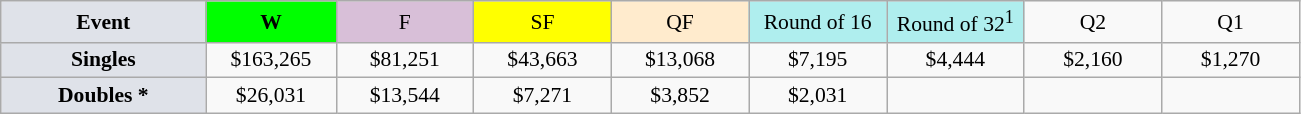<table class=wikitable style=font-size:90%;text-align:center>
<tr>
<td style="width:130px; background:#dfe2e9;"><strong>Event</strong></td>
<td style="width:80px; background:lime;"><strong>W</strong></td>
<td style="width:85px; background:thistle;">F</td>
<td style="width:85px; background:#ff0;">SF</td>
<td style="width:85px; background:#ffebcd;">QF</td>
<td style="width:85px; background:#afeeee;">Round of 16</td>
<td style="width:85px; background:#afeeee;">Round of 32<sup>1</sup></td>
<td width=85>Q2</td>
<td width=85>Q1</td>
</tr>
<tr>
<td style="background:#dfe2e9;"><strong>Singles</strong></td>
<td>$163,265</td>
<td>$81,251</td>
<td>$43,663</td>
<td>$13,068</td>
<td>$7,195</td>
<td>$4,444</td>
<td>$2,160</td>
<td>$1,270</td>
</tr>
<tr>
<td style="background:#dfe2e9;"><strong>Doubles *</strong></td>
<td>$26,031</td>
<td>$13,544</td>
<td>$7,271</td>
<td>$3,852</td>
<td>$2,031</td>
<td></td>
<td></td>
<td></td>
</tr>
</table>
